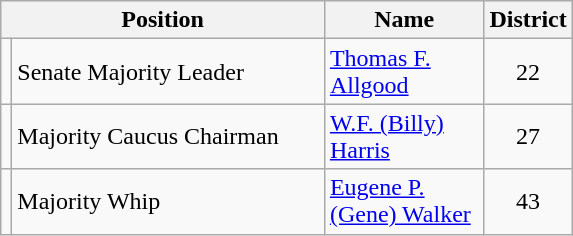<table class="wikitable">
<tr>
<th colspan=2 align=center>Position</th>
<th width="099" align=center>Name</th>
<th align=center>District</th>
</tr>
<tr>
<td></td>
<td width="201">Senate Majority Leader</td>
<td><a href='#'>Thomas F. Allgood</a></td>
<td align=center>22</td>
</tr>
<tr>
<td></td>
<td>Majority Caucus Chairman</td>
<td><a href='#'>W.F. (Billy) Harris</a></td>
<td align=center>27</td>
</tr>
<tr>
<td></td>
<td>Majority Whip</td>
<td><a href='#'>Eugene P. (Gene) Walker</a></td>
<td align=center>43</td>
</tr>
</table>
